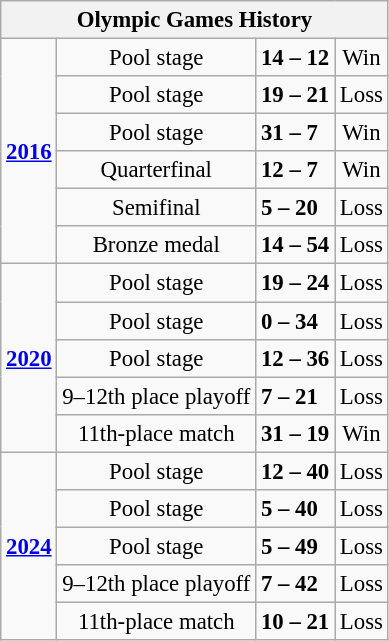<table class="wikitable" style="text-align: center;font-size:95%;">
<tr>
<th colspan=4>Olympic Games History</th>
</tr>
<tr>
<td rowspan=6><a href='#'><strong>2016</strong></a></td>
<td>Pool stage</td>
<td align="left"> <strong>14 – 12</strong> </td>
<td>Win</td>
</tr>
<tr>
<td>Pool stage</td>
<td align="left"> <strong>19 – 21</strong> </td>
<td>Loss</td>
</tr>
<tr>
<td>Pool stage</td>
<td align="left"> <strong>31 – 7</strong> </td>
<td>Win</td>
</tr>
<tr>
<td>Quarterfinal</td>
<td align="left"> <strong>12 – 7</strong> </td>
<td>Win</td>
</tr>
<tr>
<td>Semifinal</td>
<td align="left"> <strong>5 – 20</strong> </td>
<td>Loss</td>
</tr>
<tr>
<td>Bronze medal</td>
<td align="left"> <strong>14 – 54</strong> </td>
<td>Loss</td>
</tr>
<tr>
<td rowspan=5><a href='#'><strong>2020</strong></a></td>
<td>Pool stage</td>
<td align="left"> <strong>19 – 24</strong> </td>
<td>Loss</td>
</tr>
<tr>
<td>Pool stage</td>
<td align="left"> <strong>0 – 34</strong> </td>
<td>Loss</td>
</tr>
<tr>
<td>Pool stage</td>
<td align="left"> <strong>12 – 36</strong> </td>
<td>Loss</td>
</tr>
<tr>
<td>9–12th place playoff</td>
<td align="left"> <strong>7 – 21</strong> </td>
<td>Loss</td>
</tr>
<tr>
<td>11th-place match</td>
<td align="left"> <strong>31 – 19</strong> </td>
<td>Win</td>
</tr>
<tr>
<td rowspan=5><a href='#'><strong>2024</strong></a></td>
<td>Pool stage</td>
<td align="left"> <strong>12 – 40</strong> </td>
<td>Loss</td>
</tr>
<tr>
<td>Pool stage</td>
<td align="left"> <strong>5 – 40</strong> </td>
<td>Loss</td>
</tr>
<tr>
<td>Pool stage</td>
<td align="left"> <strong>5 – 49</strong> </td>
<td>Loss</td>
</tr>
<tr>
<td>9–12th place playoff</td>
<td align="left"> <strong>7 – 42</strong> </td>
<td>Loss</td>
</tr>
<tr>
<td>11th-place match</td>
<td align="left"> <strong>10 – 21</strong> </td>
<td>Loss</td>
</tr>
</table>
